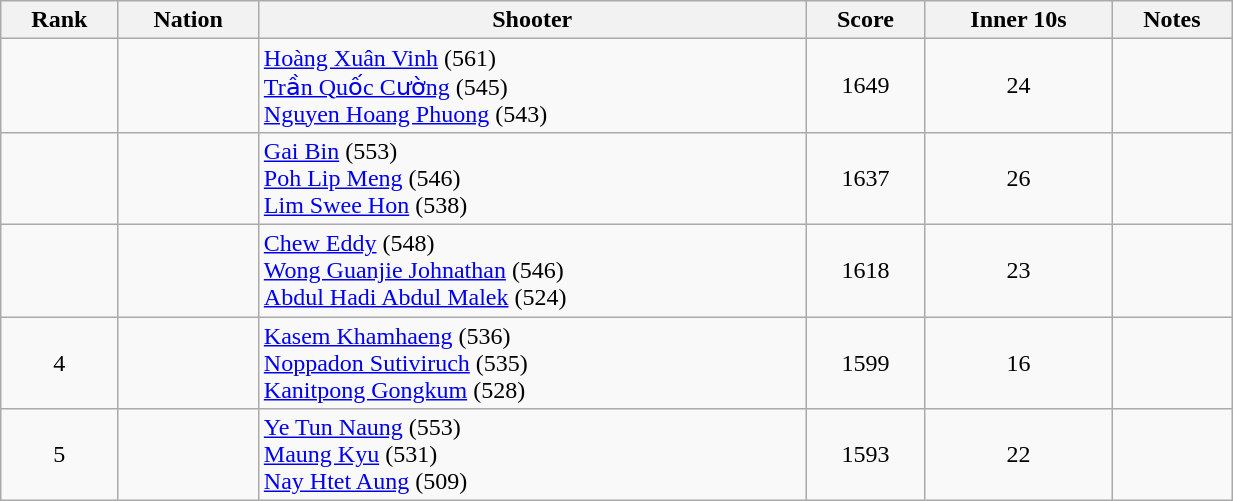<table class="wikitable sortable" style="text-align:center" width=65%>
<tr>
<th>Rank</th>
<th>Nation</th>
<th>Shooter</th>
<th>Score</th>
<th>Inner 10s</th>
<th>Notes</th>
</tr>
<tr>
<td></td>
<td align=left></td>
<td align=left><a href='#'>Hoàng Xuân Vinh</a> (561) <br><a href='#'>Trần Quốc Cường</a> (545) <br><a href='#'>Nguyen Hoang Phuong</a> (543)</td>
<td>1649</td>
<td>24</td>
<td></td>
</tr>
<tr>
<td></td>
<td align=left></td>
<td align=left><a href='#'>Gai Bin</a> (553) <br><a href='#'>Poh Lip Meng</a> (546) <br><a href='#'>Lim Swee Hon</a> (538)</td>
<td>1637</td>
<td>26</td>
<td></td>
</tr>
<tr>
<td></td>
<td align=left></td>
<td align=left><a href='#'>Chew Eddy</a> (548) <br><a href='#'>Wong Guanjie Johnathan</a> (546) <br><a href='#'>Abdul Hadi Abdul Malek</a> (524)</td>
<td>1618</td>
<td>23</td>
<td></td>
</tr>
<tr>
<td>4</td>
<td align=left></td>
<td align=left><a href='#'>Kasem Khamhaeng</a> (536) <br><a href='#'>Noppadon Sutiviruch</a> (535) <br><a href='#'>Kanitpong Gongkum</a> (528)</td>
<td>1599</td>
<td>16</td>
<td></td>
</tr>
<tr>
<td>5</td>
<td align=left></td>
<td align=left><a href='#'>Ye Tun Naung</a> (553) <br><a href='#'>Maung Kyu</a> (531) <br><a href='#'>Nay Htet Aung</a> (509)</td>
<td>1593</td>
<td>22</td>
<td></td>
</tr>
</table>
